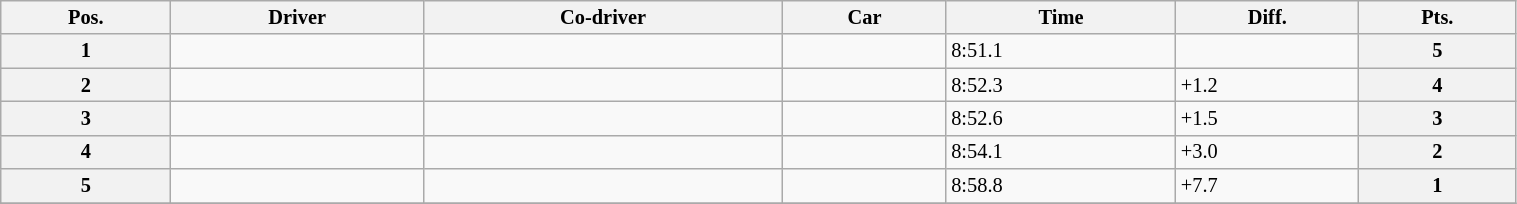<table class="wikitable" width=80% style="font-size: 85%;">
<tr>
<th>Pos.</th>
<th>Driver</th>
<th>Co-driver</th>
<th>Car</th>
<th>Time</th>
<th>Diff.</th>
<th>Pts.</th>
</tr>
<tr>
<th>1</th>
<td></td>
<td></td>
<td></td>
<td>8:51.1</td>
<td></td>
<th>5</th>
</tr>
<tr>
<th>2</th>
<td></td>
<td></td>
<td></td>
<td>8:52.3</td>
<td>+1.2</td>
<th>4</th>
</tr>
<tr>
<th>3</th>
<td></td>
<td></td>
<td></td>
<td>8:52.6</td>
<td>+1.5</td>
<th>3</th>
</tr>
<tr>
<th>4</th>
<td></td>
<td></td>
<td></td>
<td>8:54.1</td>
<td>+3.0</td>
<th>2</th>
</tr>
<tr>
<th>5</th>
<td></td>
<td></td>
<td></td>
<td>8:58.8</td>
<td>+7.7</td>
<th>1</th>
</tr>
<tr>
</tr>
</table>
